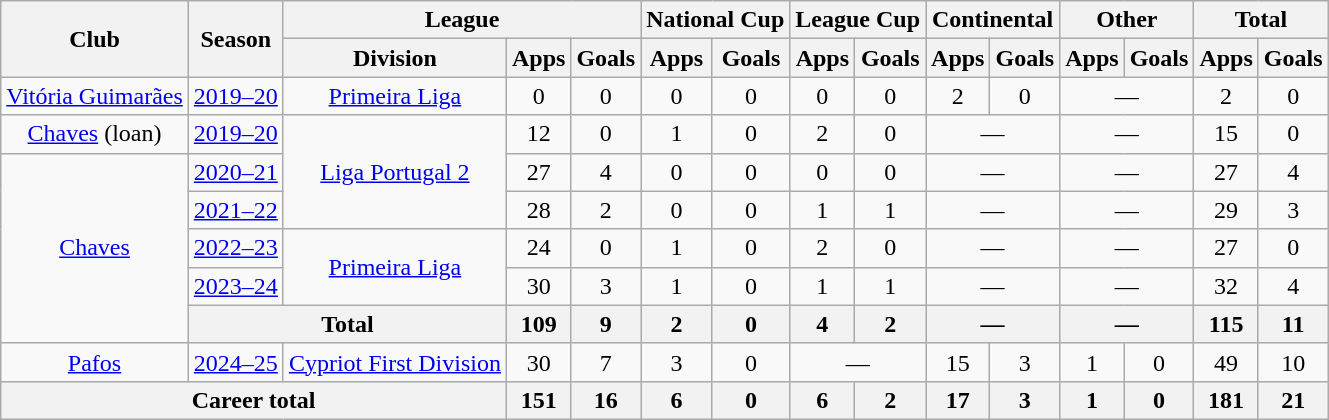<table class="wikitable" style="text-align:center">
<tr>
<th rowspan="2">Club</th>
<th rowspan="2">Season</th>
<th colspan="3">League</th>
<th colspan="2">National Cup</th>
<th colspan="2">League Cup</th>
<th colspan="2">Continental</th>
<th colspan="2">Other</th>
<th colspan="2">Total</th>
</tr>
<tr>
<th>Division</th>
<th>Apps</th>
<th>Goals</th>
<th>Apps</th>
<th>Goals</th>
<th>Apps</th>
<th>Goals</th>
<th>Apps</th>
<th>Goals</th>
<th>Apps</th>
<th>Goals</th>
<th>Apps</th>
<th>Goals</th>
</tr>
<tr>
<td><a href='#'>Vitória Guimarães</a></td>
<td><a href='#'>2019–20</a></td>
<td><a href='#'>Primeira Liga</a></td>
<td>0</td>
<td>0</td>
<td>0</td>
<td>0</td>
<td>0</td>
<td>0</td>
<td>2</td>
<td>0</td>
<td colspan="2">—</td>
<td>2</td>
<td>0</td>
</tr>
<tr>
<td><a href='#'>Chaves</a> (loan)</td>
<td><a href='#'>2019–20</a></td>
<td rowspan="3"><a href='#'>Liga Portugal 2</a></td>
<td>12</td>
<td>0</td>
<td>1</td>
<td>0</td>
<td>2</td>
<td>0</td>
<td colspan="2">—</td>
<td colspan="2">—</td>
<td>15</td>
<td>0</td>
</tr>
<tr>
<td rowspan="5"><a href='#'>Chaves</a></td>
<td><a href='#'>2020–21</a></td>
<td>27</td>
<td>4</td>
<td>0</td>
<td>0</td>
<td>0</td>
<td>0</td>
<td colspan="2">—</td>
<td colspan="2">—</td>
<td>27</td>
<td>4</td>
</tr>
<tr>
<td><a href='#'>2021–22</a></td>
<td>28</td>
<td>2</td>
<td>0</td>
<td>0</td>
<td>1</td>
<td>1</td>
<td colspan="2">—</td>
<td colspan="2">—</td>
<td>29</td>
<td>3</td>
</tr>
<tr>
<td><a href='#'>2022–23</a></td>
<td rowspan="2"><a href='#'>Primeira Liga</a></td>
<td>24</td>
<td>0</td>
<td>1</td>
<td>0</td>
<td>2</td>
<td>0</td>
<td colspan="2">—</td>
<td colspan="2">—</td>
<td>27</td>
<td>0</td>
</tr>
<tr>
<td><a href='#'>2023–24</a></td>
<td>30</td>
<td>3</td>
<td>1</td>
<td>0</td>
<td>1</td>
<td>1</td>
<td colspan="2">—</td>
<td colspan="2">—</td>
<td>32</td>
<td>4</td>
</tr>
<tr>
<th colspan="2">Total</th>
<th>109</th>
<th>9</th>
<th>2</th>
<th>0</th>
<th>4</th>
<th>2</th>
<th colspan="2">—</th>
<th colspan="2">—</th>
<th>115</th>
<th>11</th>
</tr>
<tr>
<td><a href='#'>Pafos</a></td>
<td><a href='#'>2024–25</a></td>
<td><a href='#'>Cypriot First Division</a></td>
<td>30</td>
<td>7</td>
<td>3</td>
<td>0</td>
<td colspan="2">—</td>
<td>15</td>
<td>3</td>
<td>1</td>
<td>0</td>
<td>49</td>
<td>10</td>
</tr>
<tr>
<th colspan="3">Career total</th>
<th>151</th>
<th>16</th>
<th>6</th>
<th>0</th>
<th>6</th>
<th>2</th>
<th>17</th>
<th>3</th>
<th>1</th>
<th>0</th>
<th>181</th>
<th>21</th>
</tr>
</table>
